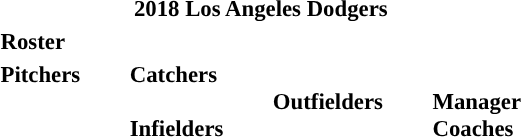<table class="toccolours" style="font-size: 95%;">
<tr>
<th colspan="10">2018 Los Angeles Dodgers</th>
</tr>
<tr>
<td colspan="10"><strong>Roster</strong></td>
</tr>
<tr>
<td valign="top"><strong>Pitchers</strong><br>




























</td>
<td width="25px"></td>
<td valign="top"><strong>Catchers</strong><br>

<br><strong>Infielders</strong>











</td>
<td width="25px"></td>
<td valign="top"><br><strong>Outfielders</strong>






</td>
<td width="25px"></td>
<td valign="top"><br><strong>Manager</strong>
<br><strong>Coaches</strong>
 
 
 
 
 
 
 
 
 
 
 
 </td>
</tr>
</table>
